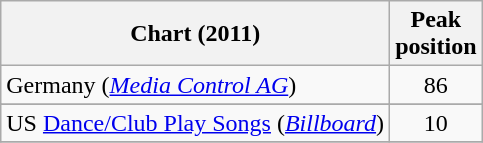<table class="wikitable sortable">
<tr>
<th>Chart (2011)</th>
<th>Peak<br>position</th>
</tr>
<tr>
<td>Germany (<em><a href='#'>Media Control AG</a></em>)</td>
<td style="text-align:center;">86</td>
</tr>
<tr>
</tr>
<tr>
<td>US <a href='#'>Dance/Club Play Songs</a> (<em><a href='#'>Billboard</a></em>)</td>
<td style="text-align:center;">10</td>
</tr>
<tr>
</tr>
</table>
